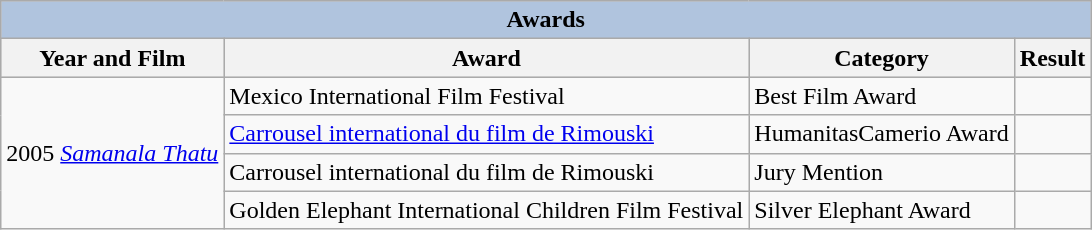<table class="wikitable sortable">
<tr style="background:#ccc; text-align:center;">
<th colspan="5" style="background: LightSteelBlue;">Awards</th>
</tr>
<tr style="background:#ccc; text-align:center;">
<th>Year and Film</th>
<th>Award</th>
<th>Category</th>
<th>Result</th>
</tr>
<tr>
<td rowspan=11>2005 <em><a href='#'>Samanala Thatu</a></em></td>
<td>Mexico International Film Festival</td>
<td>Best Film Award</td>
<td></td>
</tr>
<tr>
<td><a href='#'>Carrousel international du film de Rimouski</a></td>
<td>HumanitasCamerio Award</td>
<td></td>
</tr>
<tr>
<td>Carrousel international du film de Rimouski</td>
<td>Jury Mention</td>
<td></td>
</tr>
<tr>
<td>Golden Elephant International Children Film Festival</td>
<td>Silver Elephant Award</td>
<td></td>
</tr>
</table>
